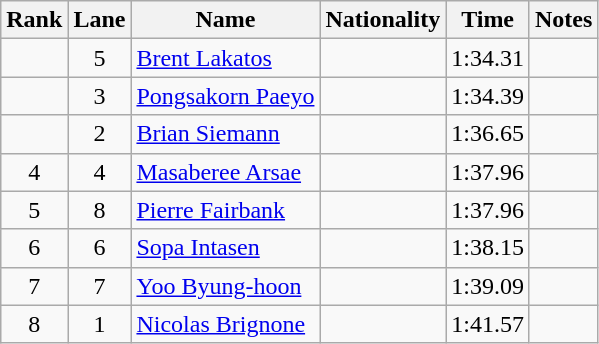<table class="wikitable sortable" style="text-align:center">
<tr>
<th>Rank</th>
<th>Lane</th>
<th>Name</th>
<th>Nationality</th>
<th>Time</th>
<th>Notes</th>
</tr>
<tr>
<td></td>
<td>5</td>
<td align=left><a href='#'>Brent Lakatos</a></td>
<td align=left></td>
<td>1:34.31</td>
<td></td>
</tr>
<tr>
<td></td>
<td>3</td>
<td align=left><a href='#'>Pongsakorn Paeyo</a></td>
<td align=left></td>
<td>1:34.39</td>
<td></td>
</tr>
<tr>
<td></td>
<td>2</td>
<td align=left><a href='#'>Brian Siemann</a></td>
<td align=left></td>
<td>1:36.65</td>
<td></td>
</tr>
<tr>
<td>4</td>
<td>4</td>
<td align=left><a href='#'>Masaberee Arsae</a></td>
<td align=left></td>
<td>1:37.96</td>
<td></td>
</tr>
<tr>
<td>5</td>
<td>8</td>
<td align=left><a href='#'>Pierre Fairbank</a></td>
<td align=left></td>
<td>1:37.96</td>
<td></td>
</tr>
<tr>
<td>6</td>
<td>6</td>
<td align=left><a href='#'>Sopa Intasen</a></td>
<td align=left></td>
<td>1:38.15</td>
<td></td>
</tr>
<tr>
<td>7</td>
<td>7</td>
<td align=left><a href='#'>Yoo Byung-hoon</a></td>
<td align=left></td>
<td>1:39.09</td>
<td></td>
</tr>
<tr>
<td>8</td>
<td>1</td>
<td align=left><a href='#'>Nicolas Brignone</a></td>
<td align=left></td>
<td>1:41.57</td>
<td></td>
</tr>
</table>
